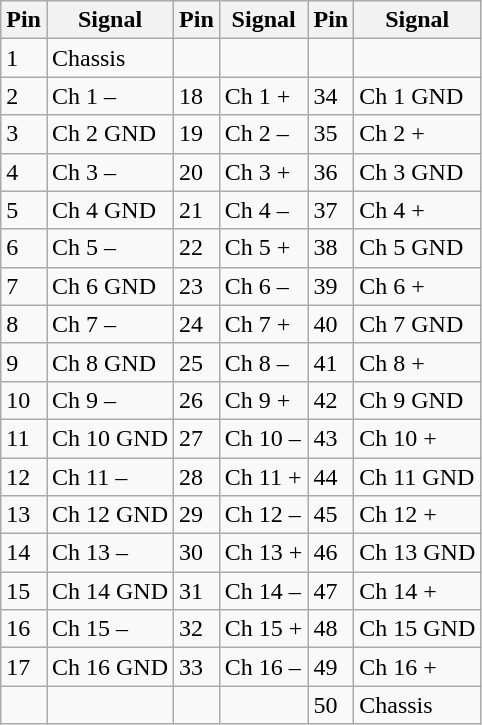<table class="wikitable">
<tr>
<th>Pin</th>
<th>Signal</th>
<th>Pin</th>
<th>Signal</th>
<th>Pin</th>
<th>Signal</th>
</tr>
<tr>
<td>1</td>
<td>Chassis</td>
<td></td>
<td></td>
<td></td>
<td></td>
</tr>
<tr>
<td>2</td>
<td>Ch 1 –</td>
<td>18</td>
<td>Ch 1 +</td>
<td>34</td>
<td>Ch 1 GND</td>
</tr>
<tr>
<td>3</td>
<td>Ch 2 GND</td>
<td>19</td>
<td>Ch 2 –</td>
<td>35</td>
<td>Ch 2 +</td>
</tr>
<tr>
<td>4</td>
<td>Ch 3 –</td>
<td>20</td>
<td>Ch 3 +</td>
<td>36</td>
<td>Ch 3 GND</td>
</tr>
<tr>
<td>5</td>
<td>Ch 4 GND</td>
<td>21</td>
<td>Ch 4 –</td>
<td>37</td>
<td>Ch 4 +</td>
</tr>
<tr>
<td>6</td>
<td>Ch 5 –</td>
<td>22</td>
<td>Ch 5 +</td>
<td>38</td>
<td>Ch 5 GND</td>
</tr>
<tr>
<td>7</td>
<td>Ch 6 GND</td>
<td>23</td>
<td>Ch 6 –</td>
<td>39</td>
<td>Ch 6 +</td>
</tr>
<tr>
<td>8</td>
<td>Ch 7 –</td>
<td>24</td>
<td>Ch 7 +</td>
<td>40</td>
<td>Ch 7 GND</td>
</tr>
<tr>
<td>9</td>
<td>Ch 8 GND</td>
<td>25</td>
<td>Ch 8 –</td>
<td>41</td>
<td>Ch 8 +</td>
</tr>
<tr>
<td>10</td>
<td>Ch 9 –</td>
<td>26</td>
<td>Ch 9 +</td>
<td>42</td>
<td>Ch 9 GND</td>
</tr>
<tr>
<td>11</td>
<td>Ch 10 GND</td>
<td>27</td>
<td>Ch 10 –</td>
<td>43</td>
<td>Ch 10 +</td>
</tr>
<tr>
<td>12</td>
<td>Ch 11 –</td>
<td>28</td>
<td>Ch 11 +</td>
<td>44</td>
<td>Ch 11 GND</td>
</tr>
<tr>
<td>13</td>
<td>Ch 12 GND</td>
<td>29</td>
<td>Ch 12 –</td>
<td>45</td>
<td>Ch 12 +</td>
</tr>
<tr>
<td>14</td>
<td>Ch 13 –</td>
<td>30</td>
<td>Ch 13 +</td>
<td>46</td>
<td>Ch 13 GND</td>
</tr>
<tr>
<td>15</td>
<td>Ch 14 GND</td>
<td>31</td>
<td>Ch 14 –</td>
<td>47</td>
<td>Ch 14 +</td>
</tr>
<tr>
<td>16</td>
<td>Ch 15 –</td>
<td>32</td>
<td>Ch 15 +</td>
<td>48</td>
<td>Ch 15 GND</td>
</tr>
<tr>
<td>17</td>
<td>Ch 16 GND</td>
<td>33</td>
<td>Ch 16 –</td>
<td>49</td>
<td>Ch 16 +</td>
</tr>
<tr>
<td></td>
<td></td>
<td></td>
<td></td>
<td>50</td>
<td>Chassis</td>
</tr>
</table>
